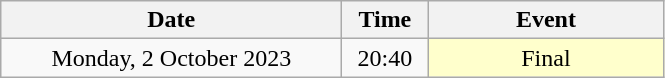<table class = "wikitable" style="text-align:center;">
<tr>
<th width=220>Date</th>
<th width=50>Time</th>
<th width=150>Event</th>
</tr>
<tr>
<td>Monday, 2 October 2023</td>
<td>20:40</td>
<td bgcolor=ffffcc>Final</td>
</tr>
</table>
